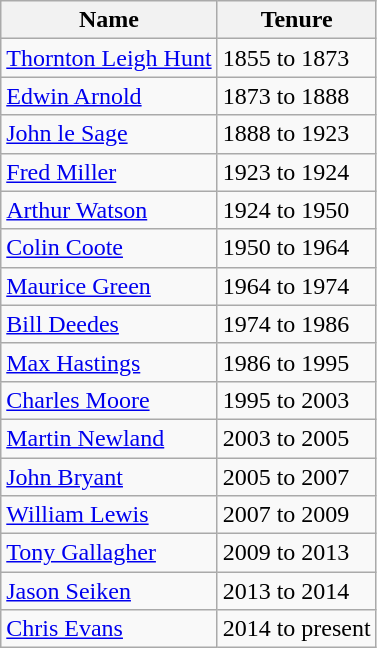<table class="wikitable">
<tr>
<th>Name</th>
<th>Tenure</th>
</tr>
<tr>
<td><a href='#'>Thornton Leigh Hunt</a></td>
<td>1855 to 1873</td>
</tr>
<tr>
<td><a href='#'>Edwin Arnold</a></td>
<td>1873 to 1888</td>
</tr>
<tr>
<td><a href='#'>John le Sage</a></td>
<td>1888 to 1923</td>
</tr>
<tr>
<td><a href='#'>Fred Miller</a></td>
<td>1923 to 1924</td>
</tr>
<tr>
<td><a href='#'>Arthur Watson</a></td>
<td>1924 to 1950</td>
</tr>
<tr>
<td><a href='#'>Colin Coote</a></td>
<td>1950 to 1964</td>
</tr>
<tr>
<td><a href='#'>Maurice Green</a></td>
<td>1964 to 1974</td>
</tr>
<tr>
<td><a href='#'>Bill Deedes</a></td>
<td>1974 to 1986</td>
</tr>
<tr>
<td><a href='#'>Max Hastings</a></td>
<td>1986 to 1995</td>
</tr>
<tr>
<td><a href='#'>Charles Moore</a></td>
<td>1995 to 2003</td>
</tr>
<tr>
<td><a href='#'>Martin Newland</a></td>
<td>2003 to 2005</td>
</tr>
<tr>
<td><a href='#'>John Bryant</a></td>
<td>2005 to 2007</td>
</tr>
<tr>
<td><a href='#'>William Lewis</a></td>
<td>2007 to 2009</td>
</tr>
<tr>
<td><a href='#'>Tony Gallagher</a></td>
<td>2009 to 2013</td>
</tr>
<tr>
<td><a href='#'>Jason Seiken</a></td>
<td>2013 to 2014</td>
</tr>
<tr>
<td><a href='#'>Chris Evans</a></td>
<td>2014 to present</td>
</tr>
</table>
